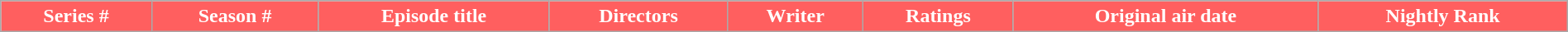<table class="wikitable plainrowheaders" style="width:100%; margin:auto; background:#FFFFF;">
<tr>
<th style="background:#FF5F5F; color:#fff; text-align:center;">Series #</th>
<th ! style="background:#FF5F5F; color:#fff; text-align:center;">Season #</th>
<th ! style="background-color:#FF5F5F; color:#fff; text-align: center;">Episode title</th>
<th ! style="background-color: #FF5F5F; color:#FFF; text-align: center;">Directors</th>
<th ! style="background:#FF5F5F; color:#fff; text-align:center;">Writer</th>
<th ! style="background:#FF5F5F; color:#fff; text-align:center;">Ratings</th>
<th ! style="background-color:#FF5F5F; color:#fff; text-align: center;">Original air date</th>
<th ! style="background:#FF5F5F; color:#fff; text-align:center;">Nightly Rank<br>


























































</th>
</tr>
</table>
